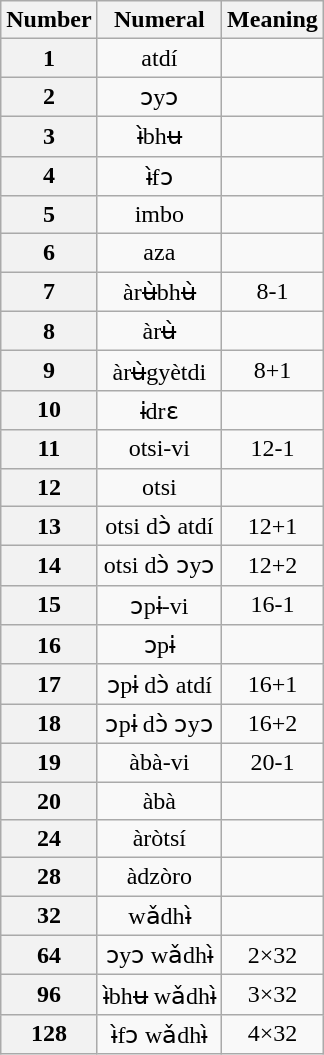<table class="wikitable" border="1" style="text-align:center">
<tr>
<th>Number</th>
<th>Numeral</th>
<th>Meaning</th>
</tr>
<tr>
<th>1</th>
<td>atdí</td>
<td></td>
</tr>
<tr>
<th>2</th>
<td>ɔyɔ</td>
<td></td>
</tr>
<tr>
<th>3</th>
<td>ɨ̀bhʉ</td>
<td></td>
</tr>
<tr>
<th>4</th>
<td>ɨ̀fɔ</td>
<td></td>
</tr>
<tr>
<th>5</th>
<td>imbo</td>
<td></td>
</tr>
<tr>
<th>6</th>
<td>aza</td>
<td></td>
</tr>
<tr>
<th>7</th>
<td>àrʉ̀bhʉ̀</td>
<td>8-1</td>
</tr>
<tr>
<th>8</th>
<td>àrʉ̀</td>
<td></td>
</tr>
<tr>
<th>9</th>
<td>àrʉ̀gyètdi</td>
<td>8+1</td>
</tr>
<tr>
<th>10</th>
<td>ɨdrɛ</td>
<td></td>
</tr>
<tr>
<th>11</th>
<td>otsi-vi</td>
<td>12-1</td>
</tr>
<tr>
<th>12</th>
<td>otsi</td>
<td></td>
</tr>
<tr>
<th>13</th>
<td>otsi dɔ̀ atdí</td>
<td>12+1</td>
</tr>
<tr>
<th>14</th>
<td>otsi dɔ̀ ɔyɔ</td>
<td>12+2</td>
</tr>
<tr>
<th>15</th>
<td>ɔpɨ-vi</td>
<td>16-1</td>
</tr>
<tr>
<th>16</th>
<td>ɔpɨ</td>
<td></td>
</tr>
<tr>
<th>17</th>
<td>ɔpɨ dɔ̀ atdí</td>
<td>16+1</td>
</tr>
<tr>
<th>18</th>
<td>ɔpɨ dɔ̀ ɔyɔ</td>
<td>16+2</td>
</tr>
<tr>
<th>19</th>
<td>àbà-vi</td>
<td>20-1</td>
</tr>
<tr>
<th>20</th>
<td>àbà</td>
<td></td>
</tr>
<tr>
<th>24</th>
<td>àròtsí</td>
<td></td>
</tr>
<tr>
<th>28</th>
<td>àdzòro</td>
<td></td>
</tr>
<tr>
<th>32</th>
<td>wǎdhɨ̀</td>
<td></td>
</tr>
<tr>
<th>64</th>
<td>ɔyɔ wǎdhɨ̀</td>
<td>2×32</td>
</tr>
<tr>
<th>96</th>
<td>ɨ̀bhʉ wǎdhɨ̀</td>
<td>3×32</td>
</tr>
<tr>
<th>128</th>
<td>ɨ̀fɔ wǎdhɨ̀</td>
<td>4×32</td>
</tr>
</table>
